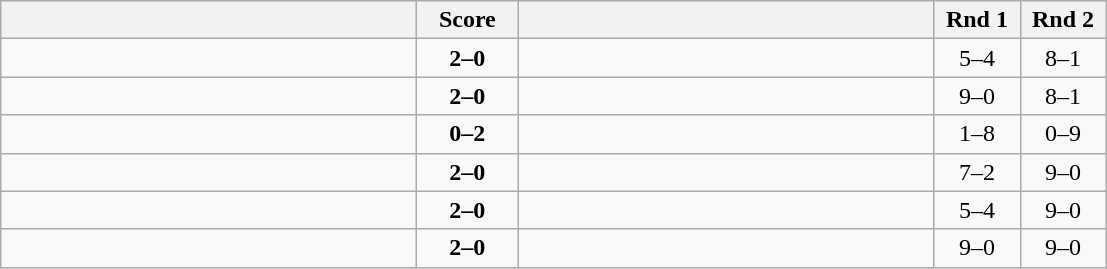<table class="wikitable" style="text-align: center;">
<tr>
<th align="right" width="270"></th>
<th width="60">Score</th>
<th align="left" width="270"></th>
<th width="50">Rnd 1</th>
<th width="50">Rnd 2</th>
</tr>
<tr>
<td align=left><strong></strong></td>
<td align=center><strong>2–0</strong></td>
<td align=left></td>
<td>5–4</td>
<td>8–1</td>
</tr>
<tr>
<td align=left><strong></strong></td>
<td align=center><strong>2–0</strong></td>
<td align=left></td>
<td>9–0</td>
<td>8–1</td>
</tr>
<tr>
<td align=left></td>
<td align=center><strong>0–2</strong></td>
<td align=left><strong></strong></td>
<td>1–8</td>
<td>0–9</td>
</tr>
<tr>
<td align=left><strong></strong></td>
<td align=center><strong>2–0</strong></td>
<td align=left></td>
<td>7–2</td>
<td>9–0</td>
</tr>
<tr>
<td align=left><strong></strong></td>
<td align=center><strong>2–0</strong></td>
<td align=left></td>
<td>5–4</td>
<td>9–0</td>
</tr>
<tr>
<td align=left><strong></strong></td>
<td align=center><strong>2–0</strong></td>
<td align=left></td>
<td>9–0</td>
<td>9–0</td>
</tr>
</table>
